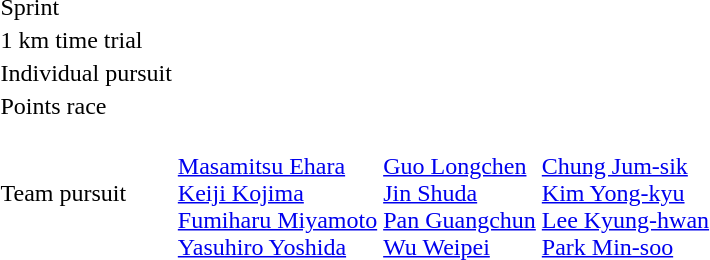<table>
<tr>
<td>Sprint</td>
<td></td>
<td></td>
<td></td>
</tr>
<tr>
<td>1 km time trial</td>
<td></td>
<td></td>
<td></td>
</tr>
<tr>
<td>Individual pursuit</td>
<td></td>
<td></td>
<td></td>
</tr>
<tr>
<td>Points race</td>
<td></td>
<td></td>
<td></td>
</tr>
<tr>
<td>Team pursuit</td>
<td><br><a href='#'>Masamitsu Ehara</a><br><a href='#'>Keiji Kojima</a><br><a href='#'>Fumiharu Miyamoto</a><br><a href='#'>Yasuhiro Yoshida</a></td>
<td><br><a href='#'>Guo Longchen</a><br><a href='#'>Jin Shuda</a><br><a href='#'>Pan Guangchun</a><br><a href='#'>Wu Weipei</a></td>
<td><br><a href='#'>Chung Jum-sik</a><br><a href='#'>Kim Yong-kyu</a><br><a href='#'>Lee Kyung-hwan</a><br><a href='#'>Park Min-soo</a></td>
</tr>
</table>
